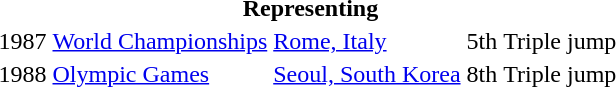<table>
<tr>
<th colspan="6">Representing </th>
</tr>
<tr>
<td>1987</td>
<td><a href='#'>World Championships</a></td>
<td><a href='#'>Rome, Italy</a></td>
<td>5th</td>
<td>Triple jump</td>
<td></td>
</tr>
<tr>
<td>1988</td>
<td><a href='#'>Olympic Games</a></td>
<td><a href='#'>Seoul, South Korea</a></td>
<td>8th</td>
<td>Triple jump</td>
<td></td>
</tr>
</table>
